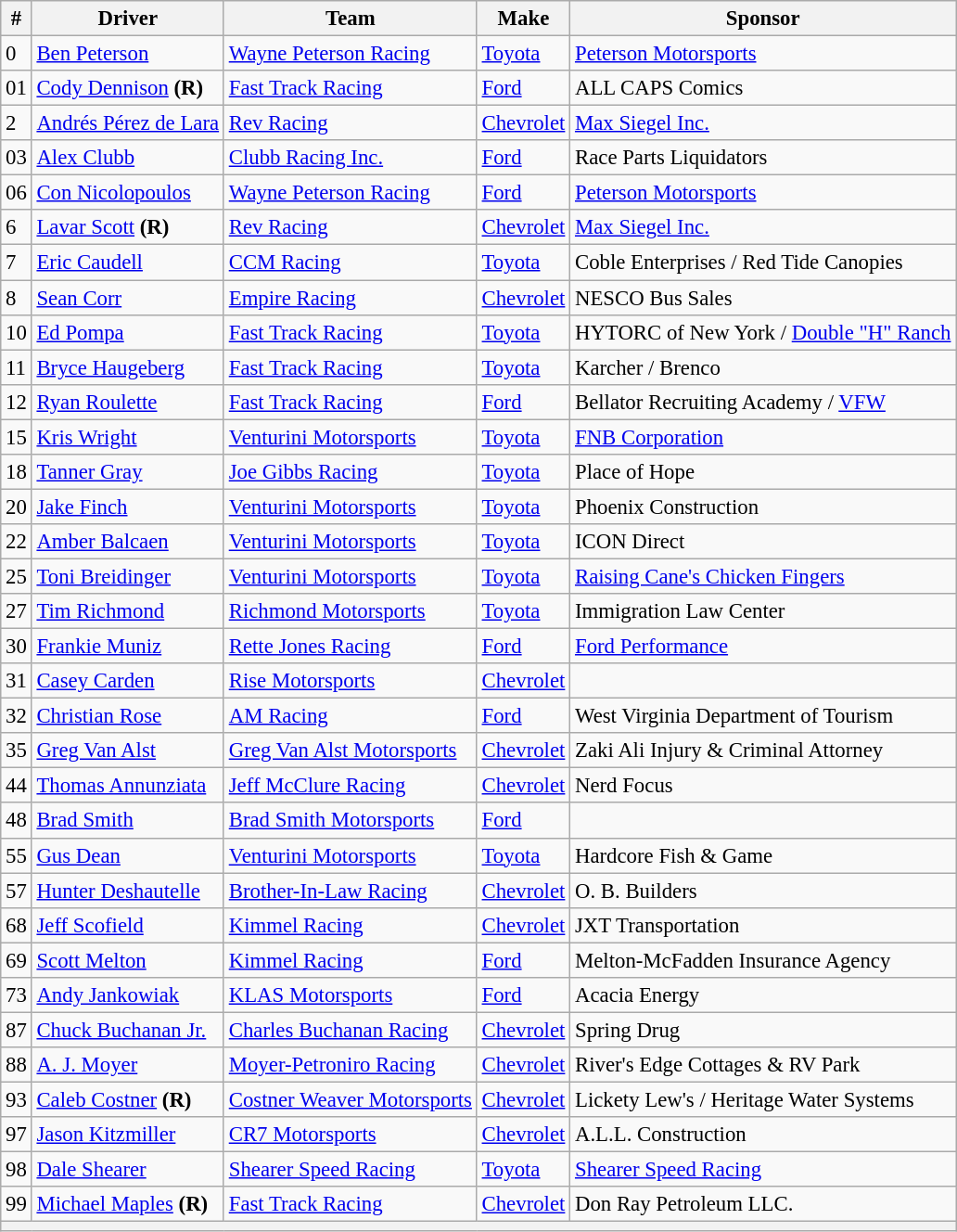<table class="wikitable" style="font-size: 95%;">
<tr>
<th>#</th>
<th>Driver</th>
<th>Team</th>
<th>Make</th>
<th>Sponsor</th>
</tr>
<tr>
<td>0</td>
<td><a href='#'>Ben Peterson</a></td>
<td><a href='#'>Wayne Peterson Racing</a></td>
<td><a href='#'>Toyota</a></td>
<td><a href='#'>Peterson Motorsports</a></td>
</tr>
<tr>
<td>01</td>
<td><a href='#'>Cody Dennison</a> <strong>(R)</strong></td>
<td><a href='#'>Fast Track Racing</a></td>
<td><a href='#'>Ford</a></td>
<td>ALL CAPS Comics</td>
</tr>
<tr>
<td>2</td>
<td><a href='#'>Andrés Pérez de Lara</a></td>
<td><a href='#'>Rev Racing</a></td>
<td><a href='#'>Chevrolet</a></td>
<td><a href='#'>Max Siegel Inc.</a></td>
</tr>
<tr>
<td>03</td>
<td><a href='#'>Alex Clubb</a></td>
<td><a href='#'>Clubb Racing Inc.</a></td>
<td><a href='#'>Ford</a></td>
<td>Race Parts Liquidators</td>
</tr>
<tr>
<td>06</td>
<td><a href='#'>Con Nicolopoulos</a></td>
<td><a href='#'>Wayne Peterson Racing</a></td>
<td><a href='#'>Ford</a></td>
<td><a href='#'>Peterson Motorsports</a></td>
</tr>
<tr>
<td>6</td>
<td><a href='#'>Lavar Scott</a> <strong>(R)</strong></td>
<td><a href='#'>Rev Racing</a></td>
<td><a href='#'>Chevrolet</a></td>
<td><a href='#'>Max Siegel Inc.</a></td>
</tr>
<tr>
<td>7</td>
<td><a href='#'>Eric Caudell</a></td>
<td><a href='#'>CCM Racing</a></td>
<td><a href='#'>Toyota</a></td>
<td>Coble Enterprises / Red Tide Canopies</td>
</tr>
<tr>
<td>8</td>
<td><a href='#'>Sean Corr</a></td>
<td><a href='#'>Empire Racing</a></td>
<td><a href='#'>Chevrolet</a></td>
<td>NESCO Bus Sales</td>
</tr>
<tr>
<td>10</td>
<td><a href='#'>Ed Pompa</a></td>
<td><a href='#'>Fast Track Racing</a></td>
<td><a href='#'>Toyota</a></td>
<td>HYTORC of New York / <a href='#'>Double "H" Ranch</a></td>
</tr>
<tr>
<td>11</td>
<td><a href='#'>Bryce Haugeberg</a></td>
<td><a href='#'>Fast Track Racing</a></td>
<td><a href='#'>Toyota</a></td>
<td>Karcher / Brenco</td>
</tr>
<tr>
<td>12</td>
<td><a href='#'>Ryan Roulette</a></td>
<td><a href='#'>Fast Track Racing</a></td>
<td><a href='#'>Ford</a></td>
<td>Bellator Recruiting Academy / <a href='#'>VFW</a></td>
</tr>
<tr>
<td>15</td>
<td><a href='#'>Kris Wright</a></td>
<td><a href='#'>Venturini Motorsports</a></td>
<td><a href='#'>Toyota</a></td>
<td><a href='#'>FNB Corporation</a></td>
</tr>
<tr>
<td>18</td>
<td><a href='#'>Tanner Gray</a></td>
<td><a href='#'>Joe Gibbs Racing</a></td>
<td><a href='#'>Toyota</a></td>
<td>Place of Hope</td>
</tr>
<tr>
<td>20</td>
<td><a href='#'>Jake Finch</a></td>
<td><a href='#'>Venturini Motorsports</a></td>
<td><a href='#'>Toyota</a></td>
<td>Phoenix Construction</td>
</tr>
<tr>
<td>22</td>
<td nowrap=""><a href='#'>Amber Balcaen</a></td>
<td><a href='#'>Venturini Motorsports</a></td>
<td><a href='#'>Toyota</a></td>
<td>ICON Direct</td>
</tr>
<tr>
<td>25</td>
<td><a href='#'>Toni Breidinger</a></td>
<td><a href='#'>Venturini Motorsports</a></td>
<td><a href='#'>Toyota</a></td>
<td><a href='#'>Raising Cane's Chicken Fingers</a></td>
</tr>
<tr>
<td>27</td>
<td nowrap><a href='#'>Tim Richmond</a></td>
<td><a href='#'>Richmond Motorsports</a></td>
<td><a href='#'>Toyota</a></td>
<td>Immigration Law Center</td>
</tr>
<tr>
<td>30</td>
<td><a href='#'>Frankie Muniz</a></td>
<td><a href='#'>Rette Jones Racing</a></td>
<td><a href='#'>Ford</a></td>
<td><a href='#'>Ford Performance</a></td>
</tr>
<tr>
<td>31</td>
<td><a href='#'>Casey Carden</a></td>
<td><a href='#'>Rise Motorsports</a></td>
<td><a href='#'>Chevrolet</a></td>
<td></td>
</tr>
<tr>
<td>32</td>
<td><a href='#'>Christian Rose</a></td>
<td><a href='#'>AM Racing</a></td>
<td><a href='#'>Ford</a></td>
<td>West Virginia Department of Tourism</td>
</tr>
<tr>
<td>35</td>
<td><a href='#'>Greg Van Alst</a></td>
<td><a href='#'>Greg Van Alst Motorsports</a></td>
<td><a href='#'>Chevrolet</a></td>
<td>Zaki Ali Injury & Criminal Attorney</td>
</tr>
<tr>
<td>44</td>
<td><a href='#'>Thomas Annunziata</a></td>
<td nowrap=""><a href='#'>Jeff McClure Racing</a></td>
<td><a href='#'>Chevrolet</a></td>
<td>Nerd Focus</td>
</tr>
<tr>
<td>48</td>
<td><a href='#'>Brad Smith</a></td>
<td nowrap=""><a href='#'>Brad Smith Motorsports</a></td>
<td><a href='#'>Ford</a></td>
<td></td>
</tr>
<tr>
<td>55</td>
<td><a href='#'>Gus Dean</a></td>
<td nowrap><a href='#'>Venturini Motorsports</a></td>
<td><a href='#'>Toyota</a></td>
<td>Hardcore Fish & Game</td>
</tr>
<tr>
<td>57</td>
<td><a href='#'>Hunter Deshautelle</a></td>
<td><a href='#'>Brother-In-Law Racing</a></td>
<td><a href='#'>Chevrolet</a></td>
<td>O. B. Builders</td>
</tr>
<tr>
<td>68</td>
<td><a href='#'>Jeff Scofield</a></td>
<td><a href='#'>Kimmel Racing</a></td>
<td><a href='#'>Chevrolet</a></td>
<td>JXT Transportation</td>
</tr>
<tr>
<td>69</td>
<td><a href='#'>Scott Melton</a></td>
<td><a href='#'>Kimmel Racing</a></td>
<td><a href='#'>Ford</a></td>
<td>Melton-McFadden Insurance Agency</td>
</tr>
<tr>
<td>73</td>
<td><a href='#'>Andy Jankowiak</a></td>
<td><a href='#'>KLAS Motorsports</a></td>
<td><a href='#'>Ford</a></td>
<td nowrap>Acacia Energy</td>
</tr>
<tr>
<td>87</td>
<td><a href='#'>Chuck Buchanan Jr.</a></td>
<td><a href='#'>Charles Buchanan Racing</a></td>
<td><a href='#'>Chevrolet</a></td>
<td>Spring Drug</td>
</tr>
<tr>
<td>88</td>
<td><a href='#'>A. J. Moyer</a></td>
<td><a href='#'>Moyer-Petroniro Racing</a></td>
<td><a href='#'>Chevrolet</a></td>
<td>River's Edge Cottages & RV Park</td>
</tr>
<tr>
<td>93</td>
<td><a href='#'>Caleb Costner</a> <strong>(R)</strong></td>
<td><a href='#'>Costner Weaver Motorsports</a></td>
<td><a href='#'>Chevrolet</a></td>
<td>Lickety Lew's / Heritage Water Systems</td>
</tr>
<tr>
<td>97</td>
<td><a href='#'>Jason Kitzmiller</a></td>
<td><a href='#'>CR7 Motorsports</a></td>
<td><a href='#'>Chevrolet</a></td>
<td>A.L.L. Construction</td>
</tr>
<tr>
<td>98</td>
<td><a href='#'>Dale Shearer</a></td>
<td><a href='#'>Shearer Speed Racing</a></td>
<td><a href='#'>Toyota</a></td>
<td><a href='#'>Shearer Speed Racing</a></td>
</tr>
<tr>
<td>99</td>
<td><a href='#'>Michael Maples</a> <strong>(R)</strong></td>
<td><a href='#'>Fast Track Racing</a></td>
<td><a href='#'>Chevrolet</a></td>
<td>Don Ray Petroleum LLC.</td>
</tr>
<tr>
<th colspan="5"></th>
</tr>
</table>
